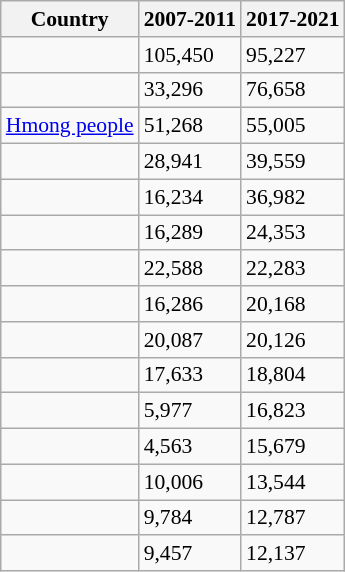<table class="wikitable sortable" style="font-size: 90%;">
<tr>
<th>Country</th>
<th>2007-2011</th>
<th>2017-2021</th>
</tr>
<tr>
<td></td>
<td>105,450</td>
<td>95,227</td>
</tr>
<tr>
<td></td>
<td>33,296</td>
<td>76,658</td>
</tr>
<tr>
<td><a href='#'>Hmong people</a></td>
<td>51,268</td>
<td>55,005</td>
</tr>
<tr>
<td></td>
<td>28,941</td>
<td>39,559</td>
</tr>
<tr>
<td></td>
<td>16,234</td>
<td>36,982</td>
</tr>
<tr>
<td></td>
<td>16,289</td>
<td>24,353</td>
</tr>
<tr>
<td></td>
<td>22,588</td>
<td>22,283</td>
</tr>
<tr>
<td></td>
<td>16,286</td>
<td>20,168</td>
</tr>
<tr>
<td></td>
<td>20,087</td>
<td>20,126</td>
</tr>
<tr>
<td></td>
<td>17,633</td>
<td>18,804</td>
</tr>
<tr>
<td></td>
<td>5,977</td>
<td>16,823</td>
</tr>
<tr>
<td></td>
<td>4,563</td>
<td>15,679</td>
</tr>
<tr>
<td></td>
<td>10,006</td>
<td>13,544</td>
</tr>
<tr>
<td></td>
<td>9,784</td>
<td>12,787</td>
</tr>
<tr>
<td></td>
<td>9,457</td>
<td>12,137</td>
</tr>
</table>
